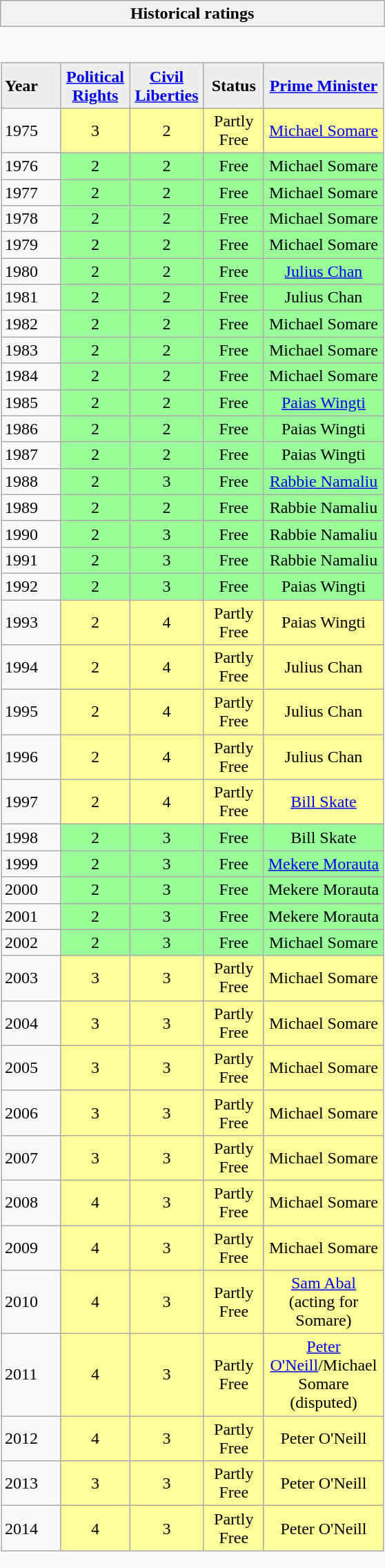<table class="wikitable collapsible collapsed" style="border:none; ">
<tr>
<th>Historical ratings</th>
</tr>
<tr>
<td style="padding:0; border:none;"><br><table class="wikitable sortable"  style="width:100%;">
<tr style="background:#eee; font-weight:bold; text-align:center;">
<td style="width:3em; text-align:left;">Year</td>
<td style="width:3em;"><a href='#'>Political Rights</a></td>
<td style="width:3em;"><a href='#'>Civil Liberties</a></td>
<td style="width:3em;">Status</td>
<td style="width:3em;"><a href='#'>Prime Minister</a></td>
</tr>
<tr align=center>
<td align=left>1975</td>
<td style="background:#ff9;">3</td>
<td style="background:#ff9;">2</td>
<td style="background:#ff9;">Partly Free</td>
<td style="background:#ff9;"><a href='#'>Michael Somare</a></td>
</tr>
<tr align=center>
<td align=left>1976</td>
<td style="background:#9f9;">2</td>
<td style="background:#9f9;">2</td>
<td style="background:#9f9;">Free</td>
<td style="background:#9f9;">Michael Somare</td>
</tr>
<tr align=center>
<td align=left>1977</td>
<td style="background:#9f9;">2</td>
<td style="background:#9f9;">2</td>
<td style="background:#9f9;">Free</td>
<td style="background:#9f9;">Michael Somare</td>
</tr>
<tr align=center>
<td align=left>1978</td>
<td style="background:#9f9;">2</td>
<td style="background:#9f9;">2</td>
<td style="background:#9f9;">Free</td>
<td style="background:#9f9;">Michael Somare</td>
</tr>
<tr align=center>
<td align=left>1979</td>
<td style="background:#9f9;">2</td>
<td style="background:#9f9;">2</td>
<td style="background:#9f9;">Free</td>
<td style="background:#9f9;">Michael Somare</td>
</tr>
<tr align=center>
<td align=left>1980</td>
<td style="background:#9f9;">2</td>
<td style="background:#9f9;">2</td>
<td style="background:#9f9;">Free</td>
<td style="background:#9f9;"><a href='#'>Julius Chan</a></td>
</tr>
<tr align=center>
<td align=left>1981</td>
<td style="background:#9f9;">2</td>
<td style="background:#9f9;">2</td>
<td style="background:#9f9;">Free</td>
<td style="background:#9f9;">Julius Chan</td>
</tr>
<tr align=center>
<td align=left>1982</td>
<td style="background:#9f9;">2</td>
<td style="background:#9f9;">2</td>
<td style="background:#9f9;">Free</td>
<td style="background:#9f9;">Michael Somare</td>
</tr>
<tr align=center>
<td align=left>1983</td>
<td style="background:#9f9;">2</td>
<td style="background:#9f9;">2</td>
<td style="background:#9f9;">Free</td>
<td style="background:#9f9;">Michael Somare</td>
</tr>
<tr align=center>
<td align=left>1984</td>
<td style="background:#9f9;">2</td>
<td style="background:#9f9;">2</td>
<td style="background:#9f9;">Free</td>
<td style="background:#9f9;">Michael Somare</td>
</tr>
<tr align=center>
<td align=left>1985</td>
<td style="background:#9f9;">2</td>
<td style="background:#9f9;">2</td>
<td style="background:#9f9;">Free</td>
<td style="background:#9f9;"><a href='#'>Paias Wingti</a></td>
</tr>
<tr align=center>
<td align=left>1986</td>
<td style="background:#9f9;">2</td>
<td style="background:#9f9;">2</td>
<td style="background:#9f9;">Free</td>
<td style="background:#9f9;">Paias Wingti</td>
</tr>
<tr align=center>
<td align=left>1987</td>
<td style="background:#9f9;">2</td>
<td style="background:#9f9;">2</td>
<td style="background:#9f9;">Free</td>
<td style="background:#9f9;">Paias Wingti</td>
</tr>
<tr align=center>
<td align=left>1988</td>
<td style="background:#9f9;">2</td>
<td style="background:#9f9;">3</td>
<td style="background:#9f9;">Free</td>
<td style="background:#9f9;"><a href='#'>Rabbie Namaliu</a></td>
</tr>
<tr align=center>
<td align=left>1989</td>
<td style="background:#9f9;">2</td>
<td style="background:#9f9;">2</td>
<td style="background:#9f9;">Free</td>
<td style="background:#9f9;">Rabbie Namaliu</td>
</tr>
<tr align=center>
<td align=left>1990</td>
<td style="background:#9f9;">2</td>
<td style="background:#9f9;">3</td>
<td style="background:#9f9;">Free</td>
<td style="background:#9f9;">Rabbie Namaliu</td>
</tr>
<tr align=center>
<td align=left>1991</td>
<td style="background:#9f9;">2</td>
<td style="background:#9f9;">3</td>
<td style="background:#9f9;">Free</td>
<td style="background:#9f9;">Rabbie Namaliu</td>
</tr>
<tr align=center>
<td align=left>1992</td>
<td style="background:#9f9;">2</td>
<td style="background:#9f9;">3</td>
<td style="background:#9f9;">Free</td>
<td style="background:#9f9;">Paias Wingti</td>
</tr>
<tr align=center>
<td align=left>1993</td>
<td style="background:#ff9;">2</td>
<td style="background:#ff9;">4</td>
<td style="background:#ff9;">Partly Free</td>
<td style="background:#ff9;">Paias Wingti</td>
</tr>
<tr align=center>
<td align=left>1994</td>
<td style="background:#ff9;">2</td>
<td style="background:#ff9;">4</td>
<td style="background:#ff9;">Partly Free</td>
<td style="background:#ff9;">Julius Chan</td>
</tr>
<tr align=center>
<td align=left>1995</td>
<td style="background:#ff9;">2</td>
<td style="background:#ff9;">4</td>
<td style="background:#ff9;">Partly Free</td>
<td style="background:#ff9;">Julius Chan</td>
</tr>
<tr align=center>
<td align=left>1996</td>
<td style="background:#ff9;">2</td>
<td style="background:#ff9;">4</td>
<td style="background:#ff9;">Partly Free</td>
<td style="background:#ff9;">Julius Chan</td>
</tr>
<tr align=center>
<td align=left>1997</td>
<td style="background:#ff9;">2</td>
<td style="background:#ff9;">4</td>
<td style="background:#ff9;">Partly Free</td>
<td style="background:#ff9;"><a href='#'>Bill Skate</a></td>
</tr>
<tr align=center>
<td align=left>1998</td>
<td style="background:#9f9;">2</td>
<td style="background:#9f9;">3</td>
<td style="background:#9f9;">Free</td>
<td style="background:#9f9;">Bill Skate</td>
</tr>
<tr align=center>
<td align=left>1999</td>
<td style="background:#9f9;">2</td>
<td style="background:#9f9;">3</td>
<td style="background:#9f9;">Free</td>
<td style="background:#9f9;"><a href='#'>Mekere Morauta</a></td>
</tr>
<tr align=center>
<td align=left>2000</td>
<td style="background:#9f9;">2</td>
<td style="background:#9f9;">3</td>
<td style="background:#9f9;">Free</td>
<td style="background:#9f9;">Mekere Morauta</td>
</tr>
<tr align=center>
<td align=left>2001</td>
<td style="background:#9f9;">2</td>
<td style="background:#9f9;">3</td>
<td style="background:#9f9;">Free</td>
<td style="background:#9f9;">Mekere Morauta</td>
</tr>
<tr align=center>
<td align=left>2002</td>
<td style="background:#9f9;">2</td>
<td style="background:#9f9;">3</td>
<td style="background:#9f9;">Free</td>
<td style="background:#9f9;">Michael Somare</td>
</tr>
<tr align=center>
<td align=left>2003</td>
<td style="background:#ff9;">3</td>
<td style="background:#ff9;">3</td>
<td style="background:#ff9;">Partly Free</td>
<td style="background:#ff9;">Michael Somare</td>
</tr>
<tr align=center>
<td align=left>2004</td>
<td style="background:#ff9;">3</td>
<td style="background:#ff9;">3</td>
<td style="background:#ff9;">Partly Free</td>
<td style="background:#ff9;">Michael Somare</td>
</tr>
<tr align=center>
<td align=left>2005</td>
<td style="background:#ff9;">3</td>
<td style="background:#ff9;">3</td>
<td style="background:#ff9;">Partly Free</td>
<td style="background:#ff9;">Michael Somare</td>
</tr>
<tr align=center>
<td align=left>2006</td>
<td style="background:#ff9;">3</td>
<td style="background:#ff9;">3</td>
<td style="background:#ff9;">Partly Free</td>
<td style="background:#ff9;">Michael Somare</td>
</tr>
<tr align=center>
<td align=left>2007</td>
<td style="background:#ff9;">3</td>
<td style="background:#ff9;">3</td>
<td style="background:#ff9;">Partly Free</td>
<td style="background:#ff9;">Michael Somare</td>
</tr>
<tr align=center>
<td align=left>2008</td>
<td style="background:#ff9;">4</td>
<td style="background:#ff9;">3</td>
<td style="background:#ff9;">Partly Free</td>
<td style="background:#ff9;">Michael Somare</td>
</tr>
<tr align=center>
<td align=left>2009</td>
<td style="background:#ff9;">4</td>
<td style="background:#ff9;">3</td>
<td style="background:#ff9;">Partly Free</td>
<td style="background:#ff9;">Michael Somare</td>
</tr>
<tr align=center>
<td align=left>2010</td>
<td style="background:#ff9;">4</td>
<td style="background:#ff9;">3</td>
<td style="background:#ff9;">Partly Free</td>
<td style="background:#ff9;"><a href='#'>Sam Abal</a> (acting for Somare)</td>
</tr>
<tr align=center>
<td align=left>2011</td>
<td style="background:#ff9;">4</td>
<td style="background:#ff9;">3</td>
<td style="background:#ff9;">Partly Free</td>
<td style="background:#ff9;"><a href='#'>Peter O'Neill</a>/Michael Somare (disputed)</td>
</tr>
<tr align=center>
<td align=left>2012</td>
<td style="background:#ff9;">4</td>
<td style="background:#ff9;">3</td>
<td style="background:#ff9;">Partly Free</td>
<td style="background:#ff9;">Peter O'Neill</td>
</tr>
<tr align=center>
<td align=left>2013</td>
<td style="background:#ff9;">3</td>
<td style="background:#ff9;">3</td>
<td style="background:#ff9;">Partly Free</td>
<td style="background:#ff9;">Peter O'Neill</td>
</tr>
<tr align=center>
<td align=left>2014</td>
<td style="background:#ff9;">4</td>
<td style="background:#ff9;">3</td>
<td style="background:#ff9;">Partly Free</td>
<td style="background:#ff9;">Peter O'Neill</td>
</tr>
</table>
</td>
</tr>
</table>
